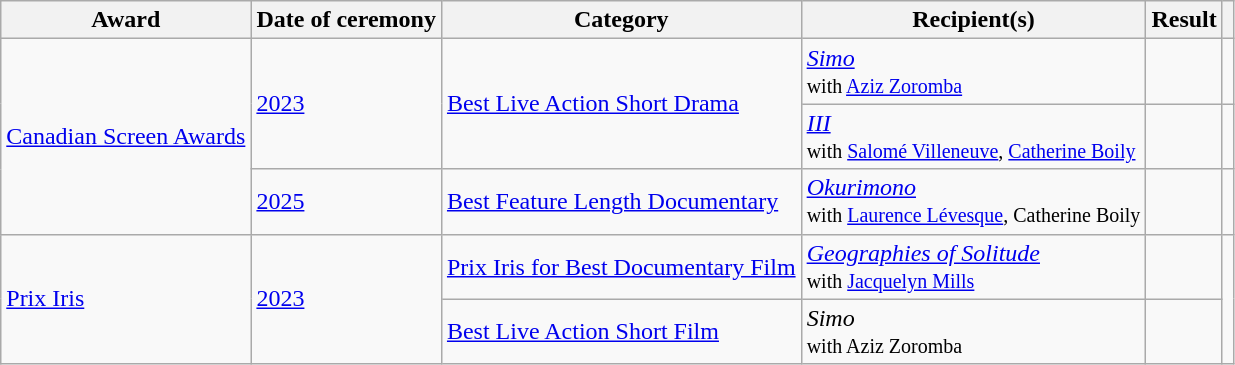<table class="wikitable sortable plainrowheaders">
<tr>
<th scope="col">Award</th>
<th scope="col">Date of ceremony</th>
<th scope="col">Category</th>
<th scope="col">Recipient(s)</th>
<th scope="col">Result</th>
<th scope="col" class="unsortable"></th>
</tr>
<tr>
<td rowspan=3><a href='#'>Canadian Screen Awards</a></td>
<td rowspan=2><a href='#'>2023</a></td>
<td rowspan=2><a href='#'>Best Live Action Short Drama</a></td>
<td><em><a href='#'>Simo</a></em><br><small>with <a href='#'>Aziz Zoromba</a></small></td>
<td></td>
<td></td>
</tr>
<tr>
<td><em><a href='#'>III</a></em><br><small>with <a href='#'>Salomé Villeneuve</a>, <a href='#'>Catherine Boily</a></small></td>
<td></td>
<td></td>
</tr>
<tr>
<td><a href='#'>2025</a></td>
<td><a href='#'>Best Feature Length Documentary</a></td>
<td><em><a href='#'>Okurimono</a></em><br><small>with <a href='#'>Laurence Lévesque</a>, Catherine Boily</small></td>
<td></td>
<td></td>
</tr>
<tr>
<td rowspan=2><a href='#'>Prix Iris</a></td>
<td rowspan=2><a href='#'>2023</a></td>
<td><a href='#'>Prix Iris for Best Documentary Film</a></td>
<td><em><a href='#'>Geographies of Solitude</a></em><br><small>with <a href='#'>Jacquelyn Mills</a></small></td>
<td></td>
<td rowspan=2></td>
</tr>
<tr>
<td><a href='#'>Best Live Action Short Film</a></td>
<td><em>Simo</em><br><small>with Aziz Zoromba</small></td>
<td></td>
</tr>
</table>
